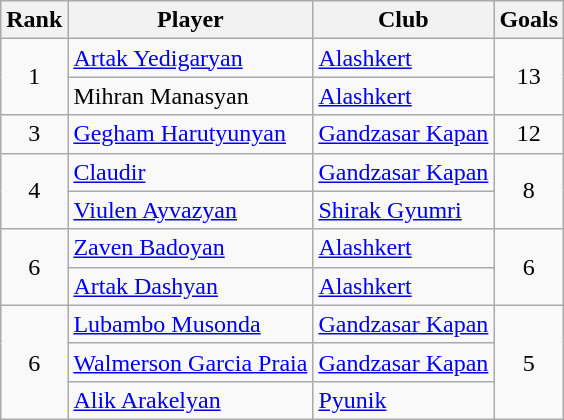<table class="wikitable" style="text-align:center">
<tr>
<th>Rank</th>
<th>Player</th>
<th>Club</th>
<th>Goals</th>
</tr>
<tr>
<td rowspan=2>1</td>
<td align="left"> <a href='#'>Artak Yedigaryan</a></td>
<td align="left"><a href='#'>Alashkert</a></td>
<td rowspan=2>13</td>
</tr>
<tr>
<td align="left"> Mihran Manasyan</td>
<td align="left"><a href='#'>Alashkert</a></td>
</tr>
<tr>
<td rowspan=1>3</td>
<td align="left"> <a href='#'>Gegham Harutyunyan</a></td>
<td align="left"><a href='#'>Gandzasar Kapan</a></td>
<td>12</td>
</tr>
<tr>
<td rowspan=2>4</td>
<td align="left"> <a href='#'>Claudir</a></td>
<td align="left"><a href='#'>Gandzasar Kapan</a></td>
<td rowspan=2>8</td>
</tr>
<tr>
<td align="left"> <a href='#'>Viulen Ayvazyan</a></td>
<td align="left"><a href='#'>Shirak Gyumri</a></td>
</tr>
<tr>
<td rowspan=2>6</td>
<td align="left"> <a href='#'>Zaven Badoyan</a></td>
<td align="left"><a href='#'>Alashkert</a></td>
<td rowspan=2>6</td>
</tr>
<tr>
<td align="left"> <a href='#'>Artak Dashyan</a></td>
<td align="left"><a href='#'>Alashkert</a></td>
</tr>
<tr>
<td rowspan=3>6</td>
<td align="left"> <a href='#'>Lubambo Musonda</a></td>
<td align="left"><a href='#'>Gandzasar Kapan</a></td>
<td rowspan=3>5</td>
</tr>
<tr>
<td align="left"> <a href='#'>Walmerson Garcia Praia</a></td>
<td align="left"><a href='#'>Gandzasar Kapan</a></td>
</tr>
<tr>
<td align="left"> <a href='#'>Alik Arakelyan</a></td>
<td align="left"><a href='#'>Pyunik</a></td>
</tr>
</table>
